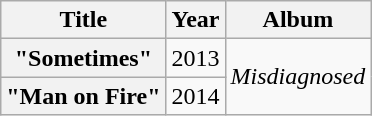<table class="wikitable plainrowheaders" style="text-align:center;">
<tr>
<th>Title</th>
<th>Year</th>
<th>Album</th>
</tr>
<tr>
<th scope="row">"Sometimes"</th>
<td>2013</td>
<td rowspan="2"><em>Misdiagnosed</em></td>
</tr>
<tr>
<th scope="row">"Man on Fire"</th>
<td>2014</td>
</tr>
</table>
